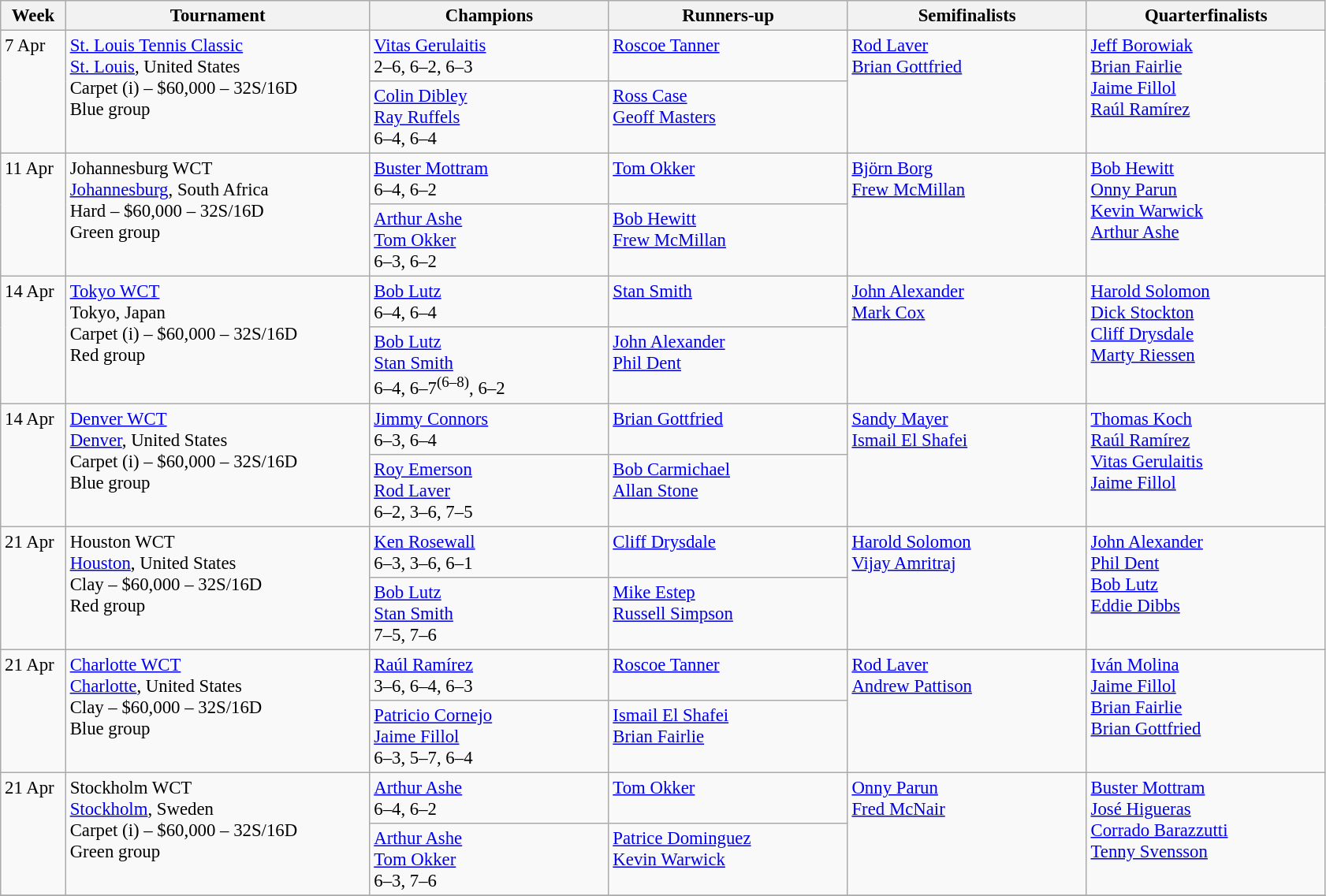<table class=wikitable style=font-size:95%>
<tr>
<th style="width:48px;">Week</th>
<th style="width:250px;">Tournament</th>
<th style="width:195px;">Champions</th>
<th style="width:195px;">Runners-up</th>
<th style="width:195px;">Semifinalists</th>
<th style="width:195px;">Quarterfinalists</th>
</tr>
<tr valign=top>
<td rowspan=2>7 Apr</td>
<td rowspan=2><a href='#'>St. Louis Tennis Classic</a> <br><a href='#'>St. Louis</a>, United States<br>Carpet (i) – $60,000 – 32S/16D <br> Blue group</td>
<td> <a href='#'>Vitas Gerulaitis</a><br>2–6, 6–2, 6–3</td>
<td> <a href='#'>Roscoe Tanner</a></td>
<td rowspan=2> <a href='#'>Rod Laver</a><br> <a href='#'>Brian Gottfried</a></td>
<td rowspan=2> <a href='#'>Jeff Borowiak</a><br> <a href='#'>Brian Fairlie</a><br> <a href='#'>Jaime Fillol</a><br> <a href='#'>Raúl Ramírez</a></td>
</tr>
<tr valign=top>
<td> <a href='#'>Colin Dibley</a><br> <a href='#'>Ray Ruffels</a><br>6–4, 6–4</td>
<td> <a href='#'>Ross Case</a><br> <a href='#'>Geoff Masters</a></td>
</tr>
<tr valign=top>
<td rowspan=2>11 Apr</td>
<td rowspan=2>Johannesburg WCT <br><a href='#'>Johannesburg</a>, South Africa <br>Hard – $60,000 – 32S/16D <br> Green group</td>
<td> <a href='#'>Buster Mottram</a><br>6–4, 6–2</td>
<td> <a href='#'>Tom Okker</a></td>
<td rowspan=2> <a href='#'>Björn Borg</a><br> <a href='#'>Frew McMillan</a></td>
<td rowspan=2> <a href='#'>Bob Hewitt</a><br> <a href='#'>Onny Parun</a><br> <a href='#'>Kevin Warwick</a><br> <a href='#'>Arthur Ashe</a></td>
</tr>
<tr valign=top>
<td> <a href='#'>Arthur Ashe</a><br> <a href='#'>Tom Okker</a><br>6–3, 6–2</td>
<td> <a href='#'>Bob Hewitt</a><br> <a href='#'>Frew McMillan</a></td>
</tr>
<tr valign=top>
<td rowspan=2>14 Apr</td>
<td rowspan=2><a href='#'>Tokyo WCT</a> <br>Tokyo, Japan <br>Carpet (i) – $60,000 – 32S/16D <br> Red group</td>
<td> <a href='#'>Bob Lutz</a><br>6–4, 6–4</td>
<td> <a href='#'>Stan Smith</a></td>
<td rowspan=2> <a href='#'>John Alexander</a><br> <a href='#'>Mark Cox</a></td>
<td rowspan=2> <a href='#'>Harold Solomon</a><br> <a href='#'>Dick Stockton</a><br> <a href='#'>Cliff Drysdale</a><br> <a href='#'>Marty Riessen</a></td>
</tr>
<tr valign=top>
<td> <a href='#'>Bob Lutz</a><br> <a href='#'>Stan Smith</a><br>6–4, 6–7<sup>(6–8)</sup>, 6–2</td>
<td> <a href='#'>John Alexander</a><br> <a href='#'>Phil Dent</a></td>
</tr>
<tr valign=top>
<td rowspan=2>14 Apr</td>
<td rowspan=2><a href='#'>Denver WCT</a> <br><a href='#'>Denver</a>, United States <br>Carpet (i) – $60,000 – 32S/16D <br> Blue group</td>
<td> <a href='#'>Jimmy Connors</a><br>6–3, 6–4</td>
<td> <a href='#'>Brian Gottfried</a></td>
<td rowspan=2> <a href='#'>Sandy Mayer</a><br> <a href='#'>Ismail El Shafei</a></td>
<td rowspan=2> <a href='#'>Thomas Koch</a><br> <a href='#'>Raúl Ramírez</a><br> <a href='#'>Vitas Gerulaitis</a><br> <a href='#'>Jaime Fillol</a></td>
</tr>
<tr valign=top>
<td> <a href='#'>Roy Emerson</a><br> <a href='#'>Rod Laver</a><br>6–2, 3–6, 7–5</td>
<td> <a href='#'>Bob Carmichael</a><br> <a href='#'>Allan Stone</a></td>
</tr>
<tr valign=top>
<td rowspan=2>21 Apr</td>
<td rowspan=2>Houston WCT <br><a href='#'>Houston</a>, United States <br>Clay – $60,000 – 32S/16D <br> Red group</td>
<td> <a href='#'>Ken Rosewall</a><br>6–3, 3–6, 6–1</td>
<td> <a href='#'>Cliff Drysdale</a></td>
<td rowspan=2> <a href='#'>Harold Solomon</a><br> <a href='#'>Vijay Amritraj</a></td>
<td rowspan=2> <a href='#'>John Alexander</a><br> <a href='#'>Phil Dent</a><br> <a href='#'>Bob Lutz</a><br> <a href='#'>Eddie Dibbs</a></td>
</tr>
<tr valign=top>
<td> <a href='#'>Bob Lutz</a><br> <a href='#'>Stan Smith</a><br>7–5, 7–6</td>
<td> <a href='#'>Mike Estep</a><br> <a href='#'>Russell Simpson</a></td>
</tr>
<tr valign=top>
<td rowspan=2>21 Apr</td>
<td rowspan=2><a href='#'>Charlotte WCT</a> <br><a href='#'>Charlotte</a>, United States <br>Clay – $60,000 – 32S/16D <br> Blue group</td>
<td> <a href='#'>Raúl Ramírez</a><br>3–6, 6–4, 6–3</td>
<td> <a href='#'>Roscoe Tanner</a></td>
<td rowspan=2> <a href='#'>Rod Laver</a><br> <a href='#'>Andrew Pattison</a></td>
<td rowspan=2> <a href='#'>Iván Molina</a><br> <a href='#'>Jaime Fillol</a><br> <a href='#'>Brian Fairlie</a><br> <a href='#'>Brian Gottfried</a></td>
</tr>
<tr valign=top>
<td> <a href='#'>Patricio Cornejo</a><br> <a href='#'>Jaime Fillol</a><br>6–3, 5–7, 6–4</td>
<td> <a href='#'>Ismail El Shafei</a><br> <a href='#'>Brian Fairlie</a></td>
</tr>
<tr valign=top>
<td rowspan=2>21 Apr</td>
<td rowspan=2>Stockholm WCT <br><a href='#'>Stockholm</a>, Sweden <br>Carpet (i) – $60,000 – 32S/16D <br> Green group</td>
<td> <a href='#'>Arthur Ashe</a><br>6–4, 6–2</td>
<td> <a href='#'>Tom Okker</a></td>
<td rowspan=2> <a href='#'>Onny Parun</a><br> <a href='#'>Fred McNair</a></td>
<td rowspan=2> <a href='#'>Buster Mottram</a><br> <a href='#'>José Higueras</a><br> <a href='#'>Corrado Barazzutti</a><br> <a href='#'>Tenny Svensson</a></td>
</tr>
<tr valign=top>
<td> <a href='#'>Arthur Ashe</a><br> <a href='#'>Tom Okker</a><br>6–3, 7–6</td>
<td> <a href='#'>Patrice Dominguez</a><br> <a href='#'>Kevin Warwick</a></td>
</tr>
<tr valign=top>
</tr>
</table>
